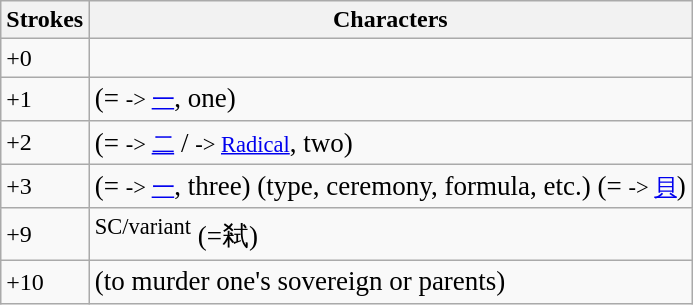<table class="wikitable">
<tr>
<th>Strokes</th>
<th>Characters</th>
</tr>
<tr --->
<td>+0</td>
<td style="font-size: large;"></td>
</tr>
<tr --->
<td>+1</td>
<td style="font-size: large;"> (= <small>-> <a href='#'>一</a></small>, one)</td>
</tr>
<tr --->
<td>+2</td>
<td style="font-size: large;"> (= <small>-> <a href='#'>二</a></small> /  <small>-> <a href='#'>Radical</a></small>, two)</td>
</tr>
<tr --->
<td>+3</td>
<td style="font-size: large;"> (= <small>-> <a href='#'>一</a></small>, three)  (type, ceremony, formula, etc.)  (= <small>-> <a href='#'>貝</a></small>)</td>
</tr>
<tr --->
<td>+9</td>
<td style="font-size: large;"><sup>SC/variant</sup> (=弒)</td>
</tr>
<tr --->
<td>+10</td>
<td style="font-size: large;"> (to murder one's sovereign or parents)</td>
</tr>
</table>
